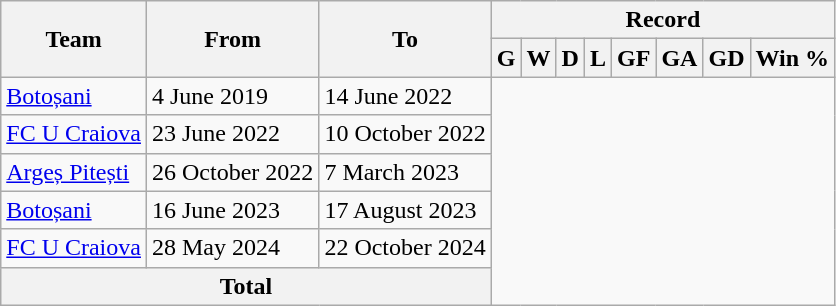<table class="wikitable" style="text-align: center">
<tr>
<th rowspan=2>Team</th>
<th rowspan=2>From</th>
<th rowspan=2>To</th>
<th colspan=8>Record</th>
</tr>
<tr>
<th>G</th>
<th>W</th>
<th>D</th>
<th>L</th>
<th>GF</th>
<th>GA</th>
<th>GD</th>
<th>Win %</th>
</tr>
<tr>
<td align=left> <a href='#'>Botoșani</a></td>
<td align=left>4 June 2019</td>
<td align=left>14 June 2022<br></td>
</tr>
<tr>
<td align=left> <a href='#'>FC U Craiova</a></td>
<td align=left>23 June 2022</td>
<td align=left>10 October 2022<br></td>
</tr>
<tr>
<td align=left> <a href='#'>Argeș Pitești</a></td>
<td align=left>26 October 2022</td>
<td align=left>7 March 2023<br></td>
</tr>
<tr>
<td align=left> <a href='#'>Botoșani</a></td>
<td align=left>16 June 2023</td>
<td align=left>17 August 2023<br></td>
</tr>
<tr>
<td align=left> <a href='#'>FC U Craiova</a></td>
<td align=left>28 May 2024</td>
<td align=left>22 October 2024<br></td>
</tr>
<tr>
<th colspan="3">Total<br></th>
</tr>
</table>
